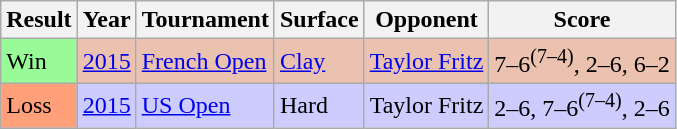<table class="sortable wikitable">
<tr>
<th>Result</th>
<th>Year</th>
<th>Tournament</th>
<th>Surface</th>
<th>Opponent</th>
<th class="unsortable">Score</th>
</tr>
<tr style="background:#ebc2af;">
<td bgcolor=98fb98>Win</td>
<td><a href='#'>2015</a></td>
<td><a href='#'>French Open</a></td>
<td><a href='#'>Clay</a></td>
<td> <a href='#'>Taylor Fritz</a></td>
<td>7–6<sup>(7–4)</sup>, 2–6, 6–2</td>
</tr>
<tr style="background:#ccf;">
<td bgcolor=ffa07a>Loss</td>
<td><a href='#'>2015</a></td>
<td><a href='#'>US Open</a></td>
<td>Hard</td>
<td> Taylor Fritz</td>
<td>2–6, 7–6<sup>(7–4)</sup>, 2–6</td>
</tr>
</table>
